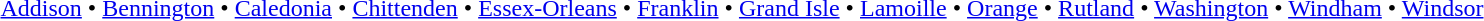<table id=toc class=toc summary=Contents>
<tr>
<td align=center><br><a href='#'>Addison</a> • <a href='#'>Bennington</a> • <a href='#'>Caledonia</a> • <a href='#'>Chittenden</a> • <a href='#'>Essex-Orleans</a> • <a href='#'>Franklin</a> • <a href='#'>Grand Isle</a> • <a href='#'>Lamoille</a> • <a href='#'>Orange</a> • <a href='#'>Rutland</a> • <a href='#'>Washington</a> • <a href='#'>Windham</a> • <a href='#'>Windsor</a></td>
</tr>
</table>
